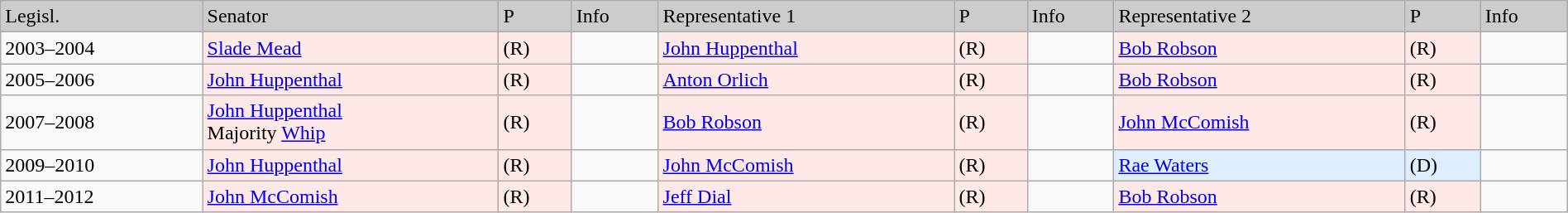<table class=wikitable width="100%" border="1">
<tr style="background-color:#cccccc;">
<td>Legisl.</td>
<td>Senator</td>
<td>P</td>
<td>Info</td>
<td>Representative 1</td>
<td>P</td>
<td>Info</td>
<td>Representative 2</td>
<td>P</td>
<td>Info</td>
</tr>
<tr>
<td>2003–2004</td>
<td style="background:#FFE8E8"><a href='#'>Slade Mead</a></td>
<td style="background:#FFE8E8">(R)</td>
<td></td>
<td style="background:#FFE8E8"><a href='#'>John Huppenthal</a></td>
<td style="background:#FFE8E8">(R)</td>
<td></td>
<td style="background:#FFE8E8"><a href='#'>Bob Robson</a></td>
<td style="background:#FFE8E8">(R)</td>
<td></td>
</tr>
<tr>
<td>2005–2006</td>
<td style="background:#FFE8E8"><a href='#'>John Huppenthal</a></td>
<td style="background:#FFE8E8">(R)</td>
<td></td>
<td style="background:#FFE8E8"><a href='#'>Anton Orlich</a></td>
<td style="background:#FFE8E8">(R)</td>
<td></td>
<td style="background:#FFE8E8"><a href='#'>Bob Robson</a></td>
<td style="background:#FFE8E8">(R)</td>
<td></td>
</tr>
<tr>
<td>2007–2008</td>
<td style="background:#FFE8E8"><a href='#'>John Huppenthal</a> <br>Majority <a href='#'>Whip</a></td>
<td style="background:#FFE8E8">(R)</td>
<td></td>
<td style="background:#FFE8E8"><a href='#'>Bob Robson</a></td>
<td style="background:#FFE8E8">(R)</td>
<td></td>
<td style="background:#FFE8E8"><a href='#'>John McComish</a></td>
<td style="background:#FFE8E8">(R)</td>
<td></td>
</tr>
<tr>
<td>2009–2010</td>
<td style="background:#FFE8E8"><a href='#'>John Huppenthal</a></td>
<td style="background:#FFE8E8">(R)</td>
<td></td>
<td style="background:#FFE8E8"><a href='#'>John McComish</a></td>
<td style="background:#FFE8E8">(R)</td>
<td></td>
<td style="background:#DDEEFF"><a href='#'>Rae Waters</a></td>
<td style="background:#DDEEFF">(D)</td>
<td></td>
</tr>
<tr>
<td>2011–2012</td>
<td style="background:#FFE8E8"><a href='#'>John McComish</a></td>
<td style="background:#FFE8E8">(R)</td>
<td></td>
<td style="background:#FFE8E8"><a href='#'>Jeff Dial</a></td>
<td style="background:#FFE8E8">(R)</td>
<td></td>
<td style="background:#FFE8E8"><a href='#'>Bob Robson</a></td>
<td style="background:#FFE8E8">(R)</td>
<td></td>
</tr>
</table>
